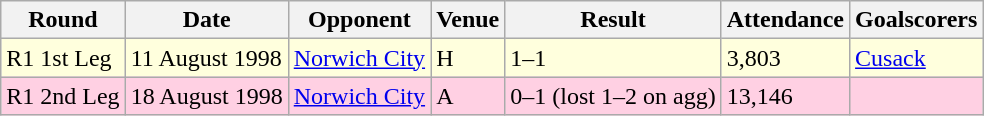<table class="wikitable">
<tr>
<th>Round</th>
<th>Date</th>
<th>Opponent</th>
<th>Venue</th>
<th>Result</th>
<th>Attendance</th>
<th>Goalscorers</th>
</tr>
<tr style="background-color: #ffffdd;">
<td>R1 1st Leg</td>
<td>11 August 1998</td>
<td><a href='#'>Norwich City</a></td>
<td>H</td>
<td>1–1</td>
<td>3,803</td>
<td><a href='#'>Cusack</a></td>
</tr>
<tr style="background-color: #ffd0e3;">
<td>R1 2nd Leg</td>
<td>18 August 1998</td>
<td><a href='#'>Norwich City</a></td>
<td>A</td>
<td>0–1 (lost 1–2 on agg)</td>
<td>13,146</td>
<td></td>
</tr>
</table>
